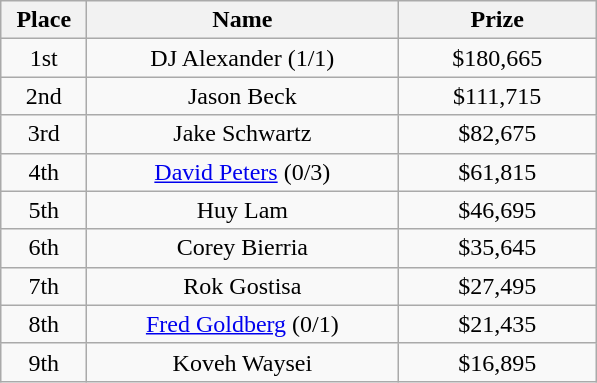<table class="wikitable">
<tr>
<th width="50">Place</th>
<th width="200">Name</th>
<th width="125">Prize</th>
</tr>
<tr>
<td align = "center">1st</td>
<td align = "center"> DJ Alexander (1/1)</td>
<td align="center">$180,665</td>
</tr>
<tr>
<td align = "center">2nd</td>
<td align = "center"> Jason Beck</td>
<td align="center">$111,715</td>
</tr>
<tr>
<td align = "center">3rd</td>
<td align = "center"> Jake Schwartz</td>
<td align="center">$82,675</td>
</tr>
<tr>
<td align = "center">4th</td>
<td align = "center"> <a href='#'>David Peters</a> (0/3)</td>
<td align="center">$61,815</td>
</tr>
<tr>
<td align = "center">5th</td>
<td align = "center"> Huy Lam</td>
<td align="center">$46,695</td>
</tr>
<tr>
<td align = "center">6th</td>
<td align = "center"> Corey Bierria</td>
<td align="center">$35,645</td>
</tr>
<tr>
<td align = "center">7th</td>
<td align = "center"> Rok Gostisa</td>
<td align="center">$27,495</td>
</tr>
<tr>
<td align = "center">8th</td>
<td align = "center"> <a href='#'>Fred Goldberg</a> (0/1)</td>
<td align="center">$21,435</td>
</tr>
<tr>
<td align = "center">9th</td>
<td align = "center"> Koveh Waysei</td>
<td align="center">$16,895</td>
</tr>
</table>
